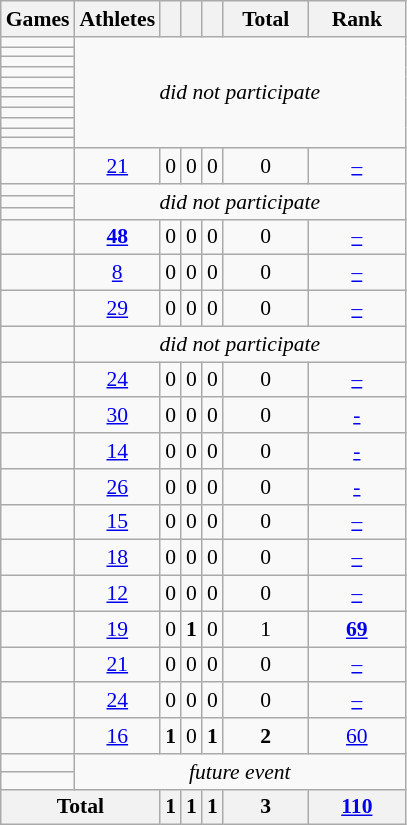<table class="wikitable" style="text-align:center; font-size:90%">
<tr>
<th>Games</th>
<th>Athletes</th>
<th width:3.2em; font-weight:bold;"></th>
<th width:3.7em; font-weight:bold;"></th>
<th width:3.7em; font-weight:bold;"></th>
<th style="width:3.5em; font-weight:bold;">Total</th>
<th style="width:4em; font-weight:bold;">Rank</th>
</tr>
<tr>
<td align=left> </td>
<td rowspan="11"; colspan=6><em>did not participate</em></td>
</tr>
<tr>
<td align=left> </td>
</tr>
<tr>
<td align=left> </td>
</tr>
<tr>
<td align=left> </td>
</tr>
<tr>
<td align=left> </td>
</tr>
<tr>
<td align=left> </td>
</tr>
<tr>
<td align=left> </td>
</tr>
<tr>
<td align=left> </td>
</tr>
<tr>
<td align=left> </td>
</tr>
<tr>
<td align=left> </td>
</tr>
<tr>
<td align=left> </td>
</tr>
<tr>
<td align=left> </td>
<td><a href='#'>21</a></td>
<td>0</td>
<td>0</td>
<td>0</td>
<td>0</td>
<td><a href='#'>–</a></td>
</tr>
<tr>
<td align=left> </td>
<td colspan=6; rowspan=3><em>did not participate</em></td>
</tr>
<tr>
<td align=left> </td>
</tr>
<tr>
<td align=left> </td>
</tr>
<tr>
<td align=left> </td>
<td><a href='#'><strong>48</strong></a></td>
<td>0</td>
<td>0</td>
<td>0</td>
<td>0</td>
<td><a href='#'>–</a></td>
</tr>
<tr>
<td align=left> </td>
<td><a href='#'>8</a></td>
<td>0</td>
<td>0</td>
<td>0</td>
<td>0</td>
<td><a href='#'>–</a></td>
</tr>
<tr>
<td align=left> </td>
<td><a href='#'>29</a></td>
<td>0</td>
<td>0</td>
<td>0</td>
<td>0</td>
<td><a href='#'>–</a></td>
</tr>
<tr>
<td align=left> </td>
<td colspan=6><em>did not participate</em></td>
</tr>
<tr>
<td align=left> </td>
<td><a href='#'>24</a></td>
<td>0</td>
<td>0</td>
<td>0</td>
<td>0</td>
<td><a href='#'>–</a></td>
</tr>
<tr>
<td align=left> </td>
<td><a href='#'>30</a></td>
<td>0</td>
<td>0</td>
<td>0</td>
<td>0</td>
<td><a href='#'>-</a></td>
</tr>
<tr>
<td align=left> </td>
<td><a href='#'>14</a></td>
<td>0</td>
<td>0</td>
<td>0</td>
<td>0</td>
<td><a href='#'>-</a></td>
</tr>
<tr>
<td align=left> </td>
<td><a href='#'>26</a></td>
<td>0</td>
<td>0</td>
<td>0</td>
<td>0</td>
<td><a href='#'>-</a></td>
</tr>
<tr>
<td align=left> </td>
<td><a href='#'>15</a></td>
<td>0</td>
<td>0</td>
<td>0</td>
<td>0</td>
<td><a href='#'>–</a></td>
</tr>
<tr>
<td align=left> </td>
<td><a href='#'>18</a></td>
<td>0</td>
<td>0</td>
<td>0</td>
<td>0</td>
<td><a href='#'>–</a></td>
</tr>
<tr>
<td align=left> </td>
<td><a href='#'>12</a></td>
<td>0</td>
<td>0</td>
<td>0</td>
<td>0</td>
<td><a href='#'>–</a></td>
</tr>
<tr>
<td align=left> </td>
<td><a href='#'>19</a></td>
<td>0</td>
<td><strong>1</strong></td>
<td>0</td>
<td>1</td>
<td><a href='#'><strong>69</strong></a></td>
</tr>
<tr>
<td align=left> </td>
<td><a href='#'>21</a></td>
<td>0</td>
<td>0</td>
<td>0</td>
<td>0</td>
<td><a href='#'>–</a></td>
</tr>
<tr>
<td align=left> </td>
<td><a href='#'>24</a></td>
<td>0</td>
<td>0</td>
<td>0</td>
<td>0</td>
<td><a href='#'>–</a></td>
</tr>
<tr>
<td align=left> </td>
<td><a href='#'>16</a></td>
<td><strong>1</strong></td>
<td>0</td>
<td><strong>1</strong></td>
<td><strong>2</strong></td>
<td><a href='#'>60</a></td>
</tr>
<tr>
<td align=left> </td>
<td colspan=6; rowspan=2><em>future event</em></td>
</tr>
<tr>
<td align=left> </td>
</tr>
<tr>
<th colspan=2>Total</th>
<th>1</th>
<th>1</th>
<th>1</th>
<th>3</th>
<th><a href='#'>110</a></th>
</tr>
</table>
